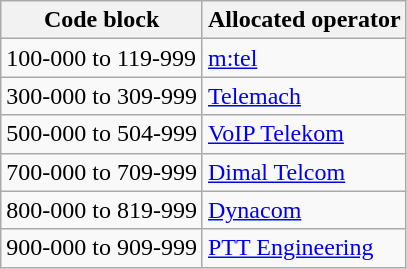<table class="sortable wikitable">
<tr>
<th>Code block</th>
<th>Allocated operator</th>
</tr>
<tr>
<td>100-000 to 119-999</td>
<td><a href='#'>m:tel</a></td>
</tr>
<tr>
<td>300-000 to 309-999</td>
<td><a href='#'>Telemach</a></td>
</tr>
<tr>
<td>500-000 to 504-999</td>
<td><a href='#'>VoIP Telekom</a></td>
</tr>
<tr>
<td>700-000 to 709-999</td>
<td><a href='#'>Dimal Telcom</a></td>
</tr>
<tr>
<td>800-000 to 819-999</td>
<td><a href='#'>Dynacom</a></td>
</tr>
<tr>
<td>900-000 to 909-999</td>
<td><a href='#'>PTT Engineering</a></td>
</tr>
</table>
